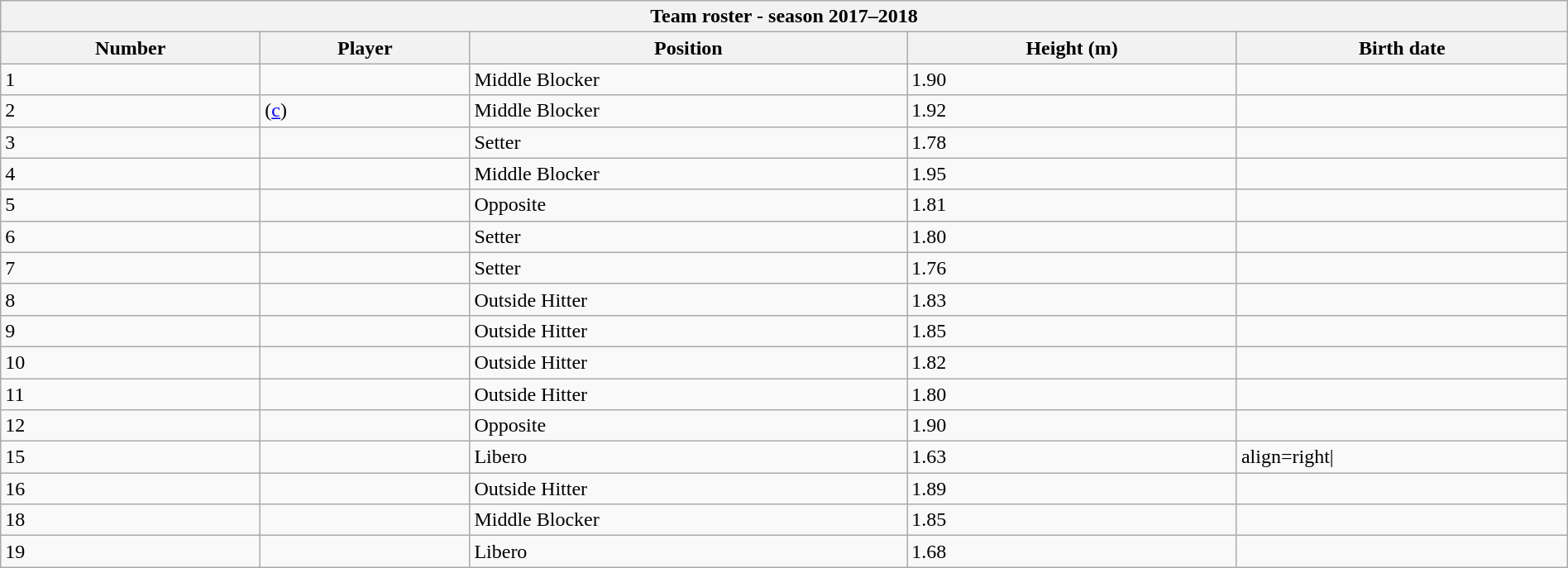<table class="wikitable collapsible collapsed" style="width:100%;">
<tr>
<th colspan=6><strong>Team roster - season 2017–2018</strong></th>
</tr>
<tr>
<th>Number</th>
<th>Player</th>
<th>Position</th>
<th>Height (m)</th>
<th>Birth date</th>
</tr>
<tr>
<td>1</td>
<td align=left> </td>
<td>Middle Blocker</td>
<td>1.90</td>
<td align=right></td>
</tr>
<tr>
<td>2</td>
<td align=left>  (<a href='#'>c</a>)</td>
<td>Middle Blocker</td>
<td>1.92</td>
<td align=right></td>
</tr>
<tr>
<td>3</td>
<td align=left> </td>
<td>Setter</td>
<td>1.78</td>
<td align=right></td>
</tr>
<tr>
<td>4</td>
<td align=left> </td>
<td>Middle Blocker</td>
<td>1.95</td>
<td align=right></td>
</tr>
<tr>
<td>5</td>
<td align=left> </td>
<td>Opposite</td>
<td>1.81</td>
<td align=right></td>
</tr>
<tr>
<td>6</td>
<td align=left> </td>
<td>Setter</td>
<td>1.80</td>
<td align=right></td>
</tr>
<tr>
<td>7</td>
<td align=left> </td>
<td>Setter</td>
<td>1.76</td>
<td align=right></td>
</tr>
<tr>
<td>8</td>
<td align=left> </td>
<td>Outside Hitter</td>
<td>1.83</td>
<td align=right></td>
</tr>
<tr>
<td>9</td>
<td align=left> </td>
<td>Outside Hitter</td>
<td>1.85</td>
<td align=right></td>
</tr>
<tr>
<td>10</td>
<td align=left> </td>
<td>Outside Hitter</td>
<td>1.82</td>
<td align=right></td>
</tr>
<tr>
<td>11</td>
<td align=left> </td>
<td>Outside Hitter</td>
<td>1.80</td>
<td align=right></td>
</tr>
<tr>
<td>12</td>
<td align=left> </td>
<td>Opposite</td>
<td>1.90</td>
<td align=right></td>
</tr>
<tr>
<td>15</td>
<td align=left> </td>
<td>Libero</td>
<td>1.63</td>
<td>align=right|</td>
</tr>
<tr>
<td>16</td>
<td align=left> </td>
<td>Outside Hitter</td>
<td>1.89</td>
<td align=right></td>
</tr>
<tr>
<td>18</td>
<td align=left> </td>
<td>Middle Blocker</td>
<td>1.85</td>
<td align=right></td>
</tr>
<tr>
<td>19</td>
<td align=left> </td>
<td>Libero</td>
<td>1.68</td>
<td align=right></td>
</tr>
</table>
